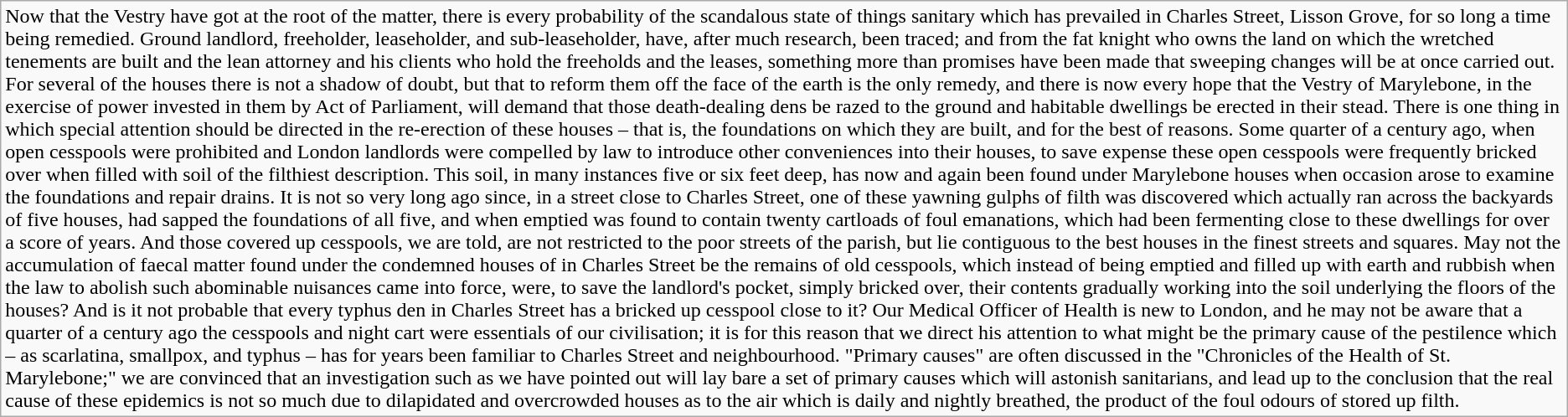<table class="wikitable">
<tr>
<td>Now that the Vestry have got at the root of the matter, there is every probability of the scandalous state of things sanitary which has prevailed in Charles Street, Lisson Grove, for so long a time being remedied. Ground landlord, freeholder, leaseholder, and sub-leaseholder, have, after much research, been traced; and from the fat knight who owns the land on which the wretched tenements are built and the lean attorney and his clients who hold the freeholds and the leases, something more than promises have been made that sweeping changes will be at once carried out. For several of the houses there is not a shadow of doubt, but that to reform them off the face of the earth is the only remedy, and there is now every hope that the Vestry of Marylebone, in the exercise of power invested in them by Act of Parliament, will demand that those death-dealing dens be razed to the ground and habitable dwellings be erected in their stead. There is one thing in which special attention should be directed in the re-erection of these houses – that is, the foundations on which they are built, and for the best of reasons. Some quarter of a century ago, when open cesspools were prohibited and London landlords were compelled by law to introduce other conveniences into their houses, to save expense these open cesspools were frequently bricked over when filled with soil of the filthiest description. This soil, in many instances five or six feet deep, has now and again been found under Marylebone houses when occasion arose to examine the foundations and repair drains. It is not so very long ago since, in a street close to Charles Street, one of these yawning gulphs of filth was discovered which actually ran across the backyards of five houses, had sapped the foundations of all five, and when emptied was found to contain twenty cartloads of foul emanations, which had been fermenting close to these dwellings for over a score of years. And those covered up cesspools, we are told, are not restricted to the poor streets of the parish, but lie contiguous to the best houses in the finest streets and squares. May not the accumulation of faecal matter found under the condemned houses of in Charles Street be the remains of old cesspools, which instead of being emptied and filled up with earth and rubbish when the law to abolish such abominable nuisances came into force, were, to save the landlord's pocket, simply bricked over, their contents gradually working into the soil underlying the floors of the houses? And is it not probable that every typhus den in Charles Street has a bricked up cesspool close to it? Our Medical Officer of Health is new to London, and he may not be aware that a quarter of a century ago the cesspools and night cart were essentials of our civilisation; it is for this reason that we direct his attention to what might be the primary cause of the pestilence which – as scarlatina, smallpox, and typhus – has for years been familiar to Charles Street and neighbourhood. "Primary causes" are often discussed in the "Chronicles of the Health of St. Marylebone;" we are convinced that an investigation such as we have pointed out will lay bare a set of primary causes which will astonish sanitarians, and lead up to the conclusion that the real cause of these epidemics is not so much due to dilapidated and overcrowded houses as to the air which is daily and nightly breathed, the product of the foul odours of stored up filth.</td>
</tr>
</table>
